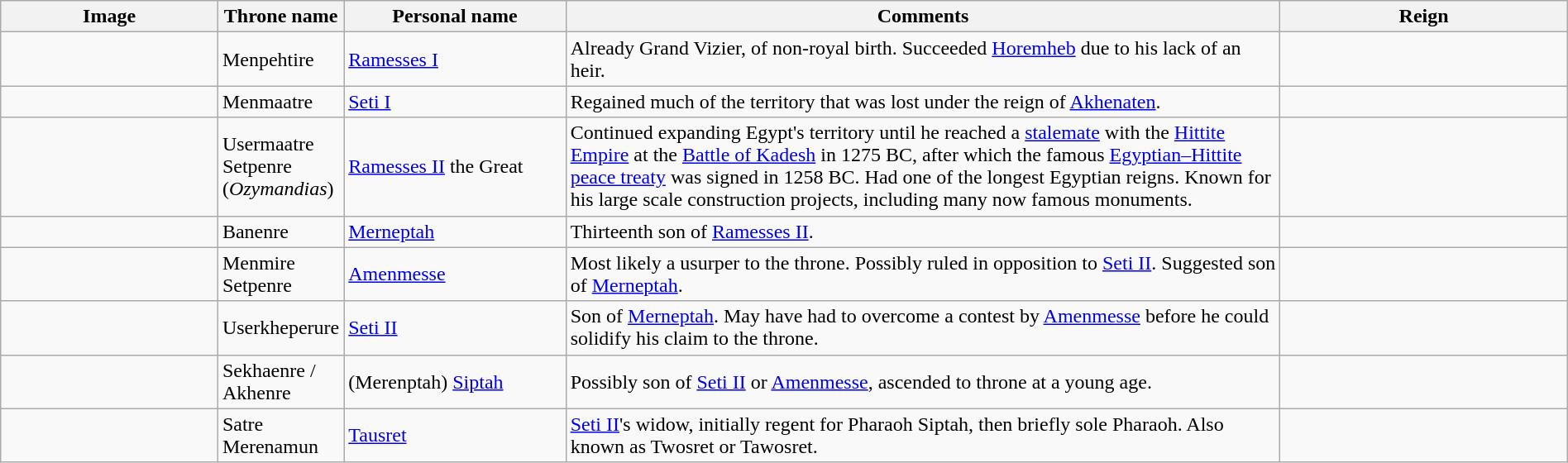<table class="wikitable" width="100%">
<tr>
<th width="15%">Image</th>
<th>Throne name</th>
<th width="15%">Personal name</th>
<th width="50%">Comments</th>
<th width="20%">Reign</th>
</tr>
<tr>
<td></td>
<td>Menpehtire</td>
<td><a href='#'>Ramesses I</a></td>
<td>Already Grand Vizier, of non-royal birth. Succeeded <a href='#'>Horemheb</a> due to his lack of an heir.</td>
<td></td>
</tr>
<tr>
<td></td>
<td>Menmaatre</td>
<td><a href='#'>Seti I</a></td>
<td>Regained much of the territory that was lost under the reign of <a href='#'>Akhenaten</a>.</td>
<td></td>
</tr>
<tr>
<td></td>
<td>Usermaatre Setpenre (<em>Ozymandias</em>)</td>
<td><a href='#'>Ramesses II</a> the Great</td>
<td>Continued expanding Egypt's territory until he reached a <a href='#'>stalemate</a> with the <a href='#'>Hittite Empire</a> at the <a href='#'>Battle of Kadesh</a> in 1275 BC, after which the famous <a href='#'>Egyptian–Hittite peace treaty</a> was signed in 1258 BC. Had one of the longest Egyptian reigns. Known for his large scale construction projects, including many now famous monuments.</td>
<td></td>
</tr>
<tr>
<td></td>
<td>Banenre</td>
<td><a href='#'>Merneptah</a></td>
<td>Thirteenth son of <a href='#'>Ramesses II</a>.</td>
<td></td>
</tr>
<tr>
<td></td>
<td>Menmire Setpenre</td>
<td><a href='#'>Amenmesse</a></td>
<td>Most likely a usurper to the throne. Possibly ruled in opposition to <a href='#'>Seti II</a>. Suggested son of <a href='#'>Merneptah</a>.</td>
<td></td>
</tr>
<tr>
<td></td>
<td>Userkheperure</td>
<td><a href='#'>Seti II</a></td>
<td>Son of <a href='#'>Merneptah</a>. May have had to overcome a contest by <a href='#'>Amenmesse</a> before he could solidify his claim to the throne.</td>
<td></td>
</tr>
<tr>
<td></td>
<td>Sekhaenre / Akhenre</td>
<td>(Merenptah) <a href='#'>Siptah</a></td>
<td>Possibly son of <a href='#'>Seti II</a> or <a href='#'>Amenmesse</a>, ascended to throne at a young age.</td>
<td></td>
</tr>
<tr>
<td></td>
<td>Satre Merenamun</td>
<td><a href='#'>Tausret</a></td>
<td><a href='#'>Seti II</a>'s widow, initially regent for Pharaoh Siptah, then briefly sole Pharaoh. Also known as Twosret or Tawosret.</td>
<td></td>
</tr>
</table>
